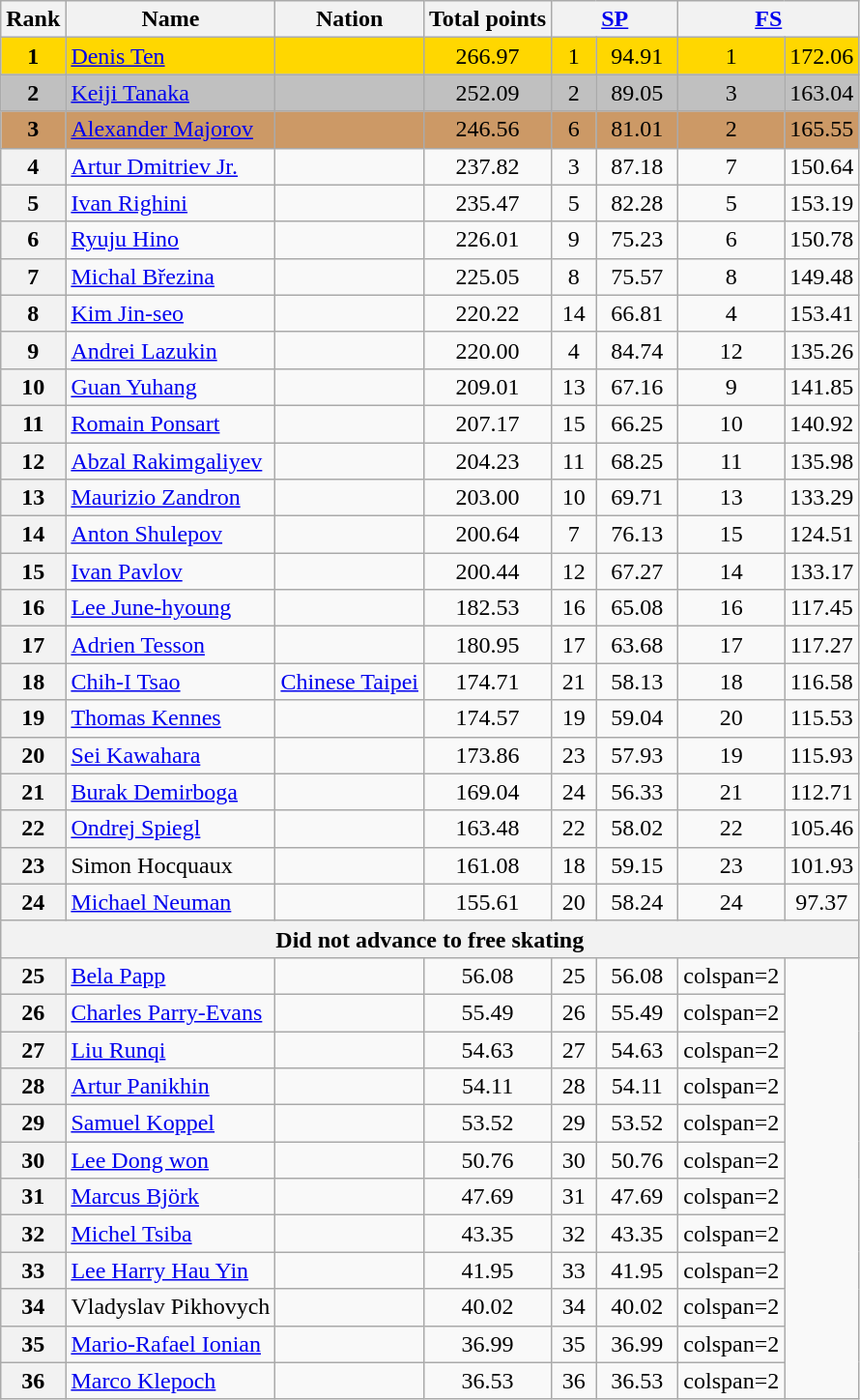<table class="wikitable sortable">
<tr>
<th>Rank</th>
<th>Name</th>
<th>Nation</th>
<th>Total points</th>
<th colspan="2" width="80px"><a href='#'>SP</a></th>
<th colspan="2" width="80px"><a href='#'>FS</a></th>
</tr>
<tr bgcolor="gold">
<td align="center"><strong>1</strong></td>
<td><a href='#'>Denis Ten</a></td>
<td></td>
<td align="center">266.97</td>
<td align="center">1</td>
<td align="center">94.91</td>
<td align="center">1</td>
<td align="center">172.06</td>
</tr>
<tr bgcolor="silver">
<td align="center"><strong>2</strong></td>
<td><a href='#'>Keiji Tanaka</a></td>
<td></td>
<td align="center">252.09</td>
<td align="center">2</td>
<td align="center">89.05</td>
<td align="center">3</td>
<td align="center">163.04</td>
</tr>
<tr bgcolor="#cc9966">
<td align="center"><strong>3</strong></td>
<td><a href='#'>Alexander Majorov</a></td>
<td></td>
<td align="center">246.56</td>
<td align="center">6</td>
<td align="center">81.01</td>
<td align="center">2</td>
<td align="center">165.55</td>
</tr>
<tr>
<th>4</th>
<td><a href='#'>Artur Dmitriev Jr.</a></td>
<td></td>
<td align="center">237.82</td>
<td align="center">3</td>
<td align="center">87.18</td>
<td align="center">7</td>
<td align="center">150.64</td>
</tr>
<tr>
<th>5</th>
<td><a href='#'>Ivan Righini</a></td>
<td></td>
<td align="center">235.47</td>
<td align="center">5</td>
<td align="center">82.28</td>
<td align="center">5</td>
<td align="center">153.19</td>
</tr>
<tr>
<th>6</th>
<td><a href='#'>Ryuju Hino</a></td>
<td></td>
<td align="center">226.01</td>
<td align="center">9</td>
<td align="center">75.23</td>
<td align="center">6</td>
<td align="center">150.78</td>
</tr>
<tr>
<th>7</th>
<td><a href='#'>Michal Březina</a></td>
<td></td>
<td align="center">225.05</td>
<td align="center">8</td>
<td align="center">75.57</td>
<td align="center">8</td>
<td align="center">149.48</td>
</tr>
<tr>
<th>8</th>
<td><a href='#'>Kim Jin-seo</a></td>
<td></td>
<td align="center">220.22</td>
<td align="center">14</td>
<td align="center">66.81</td>
<td align="center">4</td>
<td align="center">153.41</td>
</tr>
<tr>
<th>9</th>
<td><a href='#'>Andrei Lazukin</a></td>
<td></td>
<td align="center">220.00</td>
<td align="center">4</td>
<td align="center">84.74</td>
<td align="center">12</td>
<td align="center">135.26</td>
</tr>
<tr>
<th>10</th>
<td><a href='#'>Guan Yuhang</a></td>
<td></td>
<td align="center">209.01</td>
<td align="center">13</td>
<td align="center">67.16</td>
<td align="center">9</td>
<td align="center">141.85</td>
</tr>
<tr>
<th>11</th>
<td><a href='#'>Romain Ponsart</a></td>
<td></td>
<td align="center">207.17</td>
<td align="center">15</td>
<td align="center">66.25</td>
<td align="center">10</td>
<td align="center">140.92</td>
</tr>
<tr>
<th>12</th>
<td><a href='#'>Abzal Rakimgaliyev</a></td>
<td></td>
<td align="center">204.23</td>
<td align="center">11</td>
<td align="center">68.25</td>
<td align="center">11</td>
<td align="center">135.98</td>
</tr>
<tr>
<th>13</th>
<td><a href='#'>Maurizio Zandron</a></td>
<td></td>
<td align="center">203.00</td>
<td align="center">10</td>
<td align="center">69.71</td>
<td align="center">13</td>
<td align="center">133.29</td>
</tr>
<tr>
<th>14</th>
<td><a href='#'>Anton Shulepov</a></td>
<td></td>
<td align="center">200.64</td>
<td align="center">7</td>
<td align="center">76.13</td>
<td align="center">15</td>
<td align="center">124.51</td>
</tr>
<tr>
<th>15</th>
<td><a href='#'>Ivan Pavlov</a></td>
<td></td>
<td align="center">200.44</td>
<td align="center">12</td>
<td align="center">67.27</td>
<td align="center">14</td>
<td align="center">133.17</td>
</tr>
<tr>
<th>16</th>
<td><a href='#'>Lee June-hyoung</a></td>
<td></td>
<td align="center">182.53</td>
<td align="center">16</td>
<td align="center">65.08</td>
<td align="center">16</td>
<td align="center">117.45</td>
</tr>
<tr>
<th>17</th>
<td><a href='#'>Adrien Tesson</a></td>
<td></td>
<td align="center">180.95</td>
<td align="center">17</td>
<td align="center">63.68</td>
<td align="center">17</td>
<td align="center">117.27</td>
</tr>
<tr>
<th>18</th>
<td><a href='#'>Chih-I Tsao</a></td>
<td> <a href='#'>Chinese Taipei</a></td>
<td align="center">174.71</td>
<td align="center">21</td>
<td align="center">58.13</td>
<td align="center">18</td>
<td align="center">116.58</td>
</tr>
<tr>
<th>19</th>
<td><a href='#'>Thomas Kennes</a></td>
<td></td>
<td align="center">174.57</td>
<td align="center">19</td>
<td align="center">59.04</td>
<td align="center">20</td>
<td align="center">115.53</td>
</tr>
<tr>
<th>20</th>
<td><a href='#'>Sei Kawahara</a></td>
<td></td>
<td align="center">173.86</td>
<td align="center">23</td>
<td align="center">57.93</td>
<td align="center">19</td>
<td align="center">115.93</td>
</tr>
<tr>
<th>21</th>
<td><a href='#'>Burak Demirboga</a></td>
<td></td>
<td align="center">169.04</td>
<td align="center">24</td>
<td align="center">56.33</td>
<td align="center">21</td>
<td align="center">112.71</td>
</tr>
<tr>
<th>22</th>
<td><a href='#'>Ondrej Spiegl</a></td>
<td></td>
<td align="center">163.48</td>
<td align="center">22</td>
<td align="center">58.02</td>
<td align="center">22</td>
<td align="center">105.46</td>
</tr>
<tr>
<th>23</th>
<td>Simon Hocquaux</td>
<td></td>
<td align="center">161.08</td>
<td align="center">18</td>
<td align="center">59.15</td>
<td align="center">23</td>
<td align="center">101.93</td>
</tr>
<tr>
<th>24</th>
<td><a href='#'>Michael Neuman</a></td>
<td></td>
<td align="center">155.61</td>
<td align="center">20</td>
<td align="center">58.24</td>
<td align="center">24</td>
<td align="center">97.37</td>
</tr>
<tr>
<th colspan=8>Did not advance to free skating</th>
</tr>
<tr>
<th>25</th>
<td><a href='#'>Bela Papp</a></td>
<td></td>
<td align="center">56.08</td>
<td align="center">25</td>
<td align="center">56.08</td>
<td>colspan=2 </td>
</tr>
<tr>
<th>26</th>
<td><a href='#'>Charles Parry-Evans</a></td>
<td></td>
<td align="center">55.49</td>
<td align="center">26</td>
<td align="center">55.49</td>
<td>colspan=2 </td>
</tr>
<tr>
<th>27</th>
<td><a href='#'>Liu Runqi</a></td>
<td></td>
<td align="center">54.63</td>
<td align="center">27</td>
<td align="center">54.63</td>
<td>colspan=2 </td>
</tr>
<tr>
<th>28</th>
<td><a href='#'>Artur Panikhin</a></td>
<td></td>
<td align="center">54.11</td>
<td align="center">28</td>
<td align="center">54.11</td>
<td>colspan=2 </td>
</tr>
<tr>
<th>29</th>
<td><a href='#'>Samuel Koppel</a></td>
<td></td>
<td align="center">53.52</td>
<td align="center">29</td>
<td align="center">53.52</td>
<td>colspan=2 </td>
</tr>
<tr>
<th>30</th>
<td><a href='#'>Lee Dong won</a></td>
<td></td>
<td align="center">50.76</td>
<td align="center">30</td>
<td align="center">50.76</td>
<td>colspan=2 </td>
</tr>
<tr>
<th>31</th>
<td><a href='#'>Marcus Björk</a></td>
<td></td>
<td align="center">47.69</td>
<td align="center">31</td>
<td align="center">47.69</td>
<td>colspan=2 </td>
</tr>
<tr>
<th>32</th>
<td><a href='#'>Michel Tsiba</a></td>
<td></td>
<td align="center">43.35</td>
<td align="center">32</td>
<td align="center">43.35</td>
<td>colspan=2 </td>
</tr>
<tr>
<th>33</th>
<td><a href='#'>Lee Harry Hau Yin</a></td>
<td></td>
<td align="center">41.95</td>
<td align="center">33</td>
<td align="center">41.95</td>
<td>colspan=2 </td>
</tr>
<tr>
<th>34</th>
<td>Vladyslav Pikhovych</td>
<td></td>
<td align="center">40.02</td>
<td align="center">34</td>
<td align="center">40.02</td>
<td>colspan=2 </td>
</tr>
<tr>
<th>35</th>
<td><a href='#'>Mario-Rafael Ionian</a></td>
<td></td>
<td align="center">36.99</td>
<td align="center">35</td>
<td align="center">36.99</td>
<td>colspan=2 </td>
</tr>
<tr>
<th>36</th>
<td><a href='#'>Marco Klepoch</a></td>
<td></td>
<td align="center">36.53</td>
<td align="center">36</td>
<td align="center">36.53</td>
<td>colspan=2 </td>
</tr>
</table>
